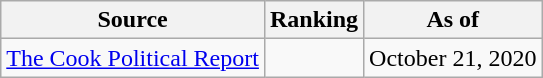<table class="wikitable" style="text-align:center">
<tr>
<th>Source</th>
<th>Ranking</th>
<th>As of</th>
</tr>
<tr>
<td align=left><a href='#'>The Cook Political Report</a></td>
<td></td>
<td>October 21, 2020</td>
</tr>
</table>
